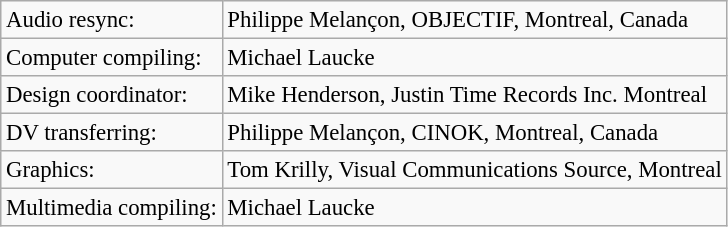<table class="wikitable sortable" style="font-size:95%">
<tr>
<td>Audio resync:</td>
<td>Philippe Melançon, OBJECTIF, Montreal, Canada</td>
</tr>
<tr>
<td>Computer compiling:</td>
<td>Michael Laucke</td>
</tr>
<tr>
<td>Design coordinator:</td>
<td>Mike Henderson, Justin Time Records Inc. Montreal</td>
</tr>
<tr>
<td>DV transferring:</td>
<td>Philippe Melançon, CINOK, Montreal, Canada</td>
</tr>
<tr>
<td>Graphics:</td>
<td>Tom Krilly, Visual Communications Source, Montreal</td>
</tr>
<tr>
<td>Multimedia compiling:</td>
<td>Michael Laucke</td>
</tr>
</table>
